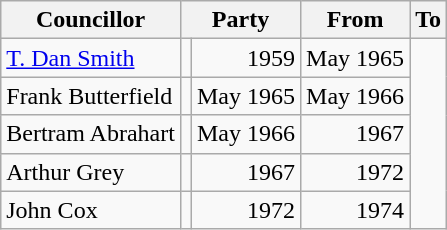<table class=wikitable>
<tr>
<th>Councillor</th>
<th colspan=2>Party</th>
<th>From</th>
<th>To</th>
</tr>
<tr>
<td><a href='#'>T. Dan Smith</a></td>
<td></td>
<td align=right>1959</td>
<td align=right>May 1965</td>
</tr>
<tr>
<td>Frank Butterfield</td>
<td></td>
<td align=right>May 1965</td>
<td align=right>May 1966</td>
</tr>
<tr>
<td>Bertram Abrahart</td>
<td></td>
<td align=right>May 1966</td>
<td align=right>1967</td>
</tr>
<tr>
<td>Arthur Grey</td>
<td></td>
<td align=right>1967</td>
<td align=right>1972</td>
</tr>
<tr>
<td>John Cox</td>
<td></td>
<td align=right>1972</td>
<td align=right>1974</td>
</tr>
</table>
